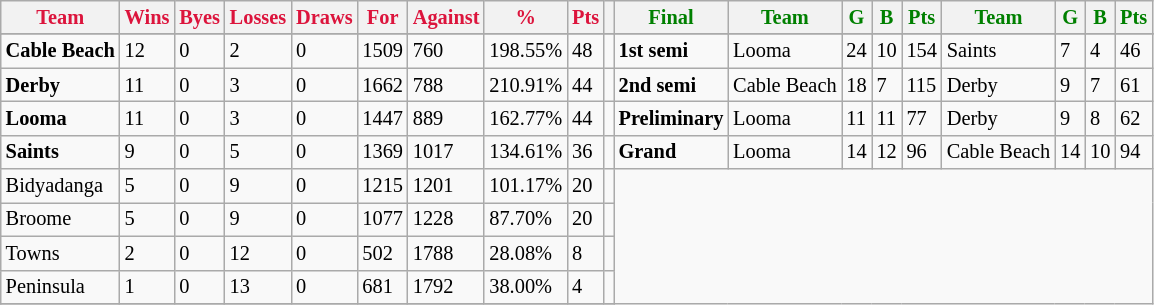<table style="font-size: 85%; text-align: left;" class="wikitable">
<tr>
<th style="color:crimson">Team</th>
<th style="color:crimson">Wins</th>
<th style="color:crimson">Byes</th>
<th style="color:crimson">Losses</th>
<th style="color:crimson">Draws</th>
<th style="color:crimson">For</th>
<th style="color:crimson">Against</th>
<th style="color:crimson">%</th>
<th style="color:crimson">Pts</th>
<th></th>
<th style="color:green">Final</th>
<th style="color:green">Team</th>
<th style="color:green">G</th>
<th style="color:green">B</th>
<th style="color:green">Pts</th>
<th style="color:green">Team</th>
<th style="color:green">G</th>
<th style="color:green">B</th>
<th style="color:green">Pts</th>
</tr>
<tr>
</tr>
<tr>
</tr>
<tr>
<td><strong>	Cable Beach	</strong></td>
<td>12</td>
<td>0</td>
<td>2</td>
<td>0</td>
<td>1509</td>
<td>760</td>
<td>198.55%</td>
<td>48</td>
<td></td>
<td><strong>1st semi</strong></td>
<td>Looma</td>
<td>24</td>
<td>10</td>
<td>154</td>
<td>Saints</td>
<td>7</td>
<td>4</td>
<td>46</td>
</tr>
<tr>
<td><strong>	Derby	</strong></td>
<td>11</td>
<td>0</td>
<td>3</td>
<td>0</td>
<td>1662</td>
<td>788</td>
<td>210.91%</td>
<td>44</td>
<td></td>
<td><strong>2nd semi</strong></td>
<td>Cable Beach</td>
<td>18</td>
<td>7</td>
<td>115</td>
<td>Derby</td>
<td>9</td>
<td>7</td>
<td>61</td>
</tr>
<tr>
<td><strong>	Looma	</strong></td>
<td>11</td>
<td>0</td>
<td>3</td>
<td>0</td>
<td>1447</td>
<td>889</td>
<td>162.77%</td>
<td>44</td>
<td></td>
<td><strong>Preliminary</strong></td>
<td>Looma</td>
<td>11</td>
<td>11</td>
<td>77</td>
<td>Derby</td>
<td>9</td>
<td>8</td>
<td>62</td>
</tr>
<tr>
<td><strong>	Saints	</strong></td>
<td>9</td>
<td>0</td>
<td>5</td>
<td>0</td>
<td>1369</td>
<td>1017</td>
<td>134.61%</td>
<td>36</td>
<td></td>
<td><strong>Grand</strong></td>
<td>Looma</td>
<td>14</td>
<td>12</td>
<td>96</td>
<td>Cable Beach</td>
<td>14</td>
<td>10</td>
<td>94</td>
</tr>
<tr>
<td>Bidyadanga</td>
<td>5</td>
<td>0</td>
<td>9</td>
<td>0</td>
<td>1215</td>
<td>1201</td>
<td>101.17%</td>
<td>20</td>
<td></td>
</tr>
<tr>
<td>Broome</td>
<td>5</td>
<td>0</td>
<td>9</td>
<td>0</td>
<td>1077</td>
<td>1228</td>
<td>87.70%</td>
<td>20</td>
<td></td>
</tr>
<tr>
<td>Towns</td>
<td>2</td>
<td>0</td>
<td>12</td>
<td>0</td>
<td>502</td>
<td>1788</td>
<td>28.08%</td>
<td>8</td>
<td></td>
</tr>
<tr>
<td>Peninsula</td>
<td>1</td>
<td>0</td>
<td>13</td>
<td>0</td>
<td>681</td>
<td>1792</td>
<td>38.00%</td>
<td>4</td>
<td></td>
</tr>
<tr>
</tr>
</table>
